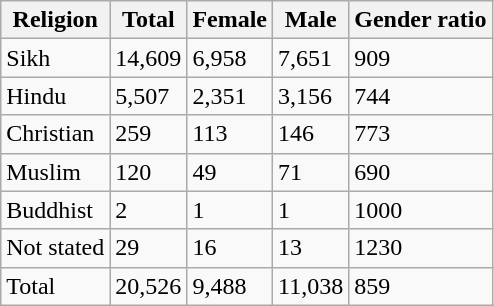<table class="wikitable sortable">
<tr>
<th>Religion</th>
<th>Total</th>
<th>Female</th>
<th>Male</th>
<th>Gender ratio</th>
</tr>
<tr>
<td>Sikh</td>
<td>14,609</td>
<td>6,958</td>
<td>7,651</td>
<td>909</td>
</tr>
<tr>
<td>Hindu</td>
<td>5,507</td>
<td>2,351</td>
<td>3,156</td>
<td>744</td>
</tr>
<tr>
<td>Christian</td>
<td>259</td>
<td>113</td>
<td>146</td>
<td>773</td>
</tr>
<tr>
<td>Muslim</td>
<td>120</td>
<td>49</td>
<td>71</td>
<td>690</td>
</tr>
<tr>
<td>Buddhist</td>
<td>2</td>
<td>1</td>
<td>1</td>
<td>1000</td>
</tr>
<tr>
<td>Not stated</td>
<td>29</td>
<td>16</td>
<td>13</td>
<td>1230</td>
</tr>
<tr>
<td>Total</td>
<td>20,526</td>
<td>9,488</td>
<td>11,038</td>
<td>859</td>
</tr>
</table>
